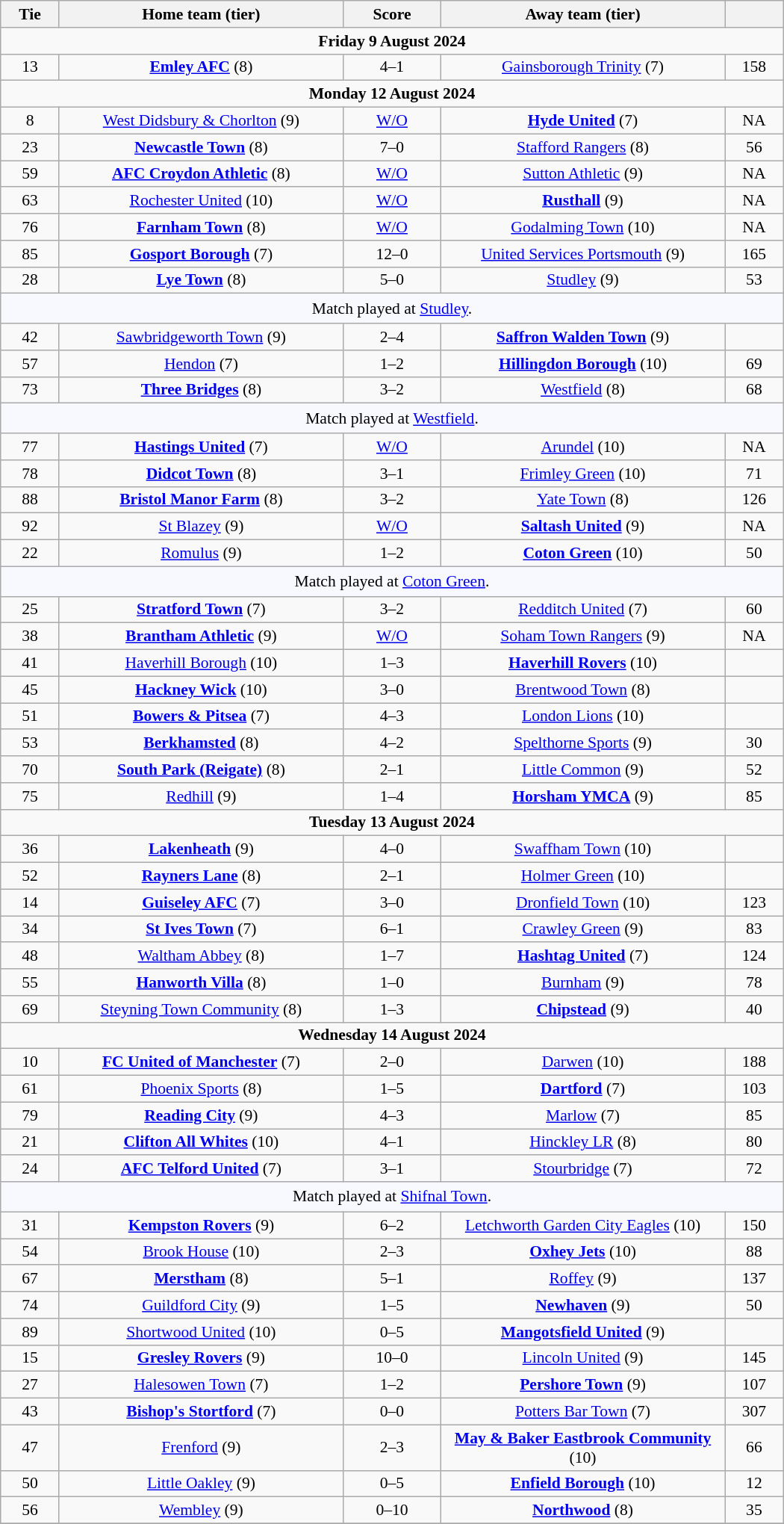<table class="wikitable" style="width:700px;text-align:center;font-size:90%">
<tr>
<th scope="col" style="width: 7.50%">Tie</th>
<th scope="col" style="width:36.25%">Home team (tier)</th>
<th scope="col" style="width:12.50%">Score</th>
<th scope="col" style="width:36.25%">Away team (tier)</th>
<th scope="col" style="width: 7.50%"></th>
</tr>
<tr>
<td colspan="5"><strong>Friday 9 August 2024</strong></td>
</tr>
<tr>
<td>13</td>
<td><strong><a href='#'>Emley AFC</a></strong> (8)</td>
<td>4–1</td>
<td><a href='#'>Gainsborough Trinity</a> (7)</td>
<td>158</td>
</tr>
<tr>
<td colspan="5"><strong>Monday 12 August 2024</strong></td>
</tr>
<tr>
<td>8</td>
<td><a href='#'>West Didsbury & Chorlton</a> (9)</td>
<td><a href='#'>W/O</a></td>
<td><strong><a href='#'>Hyde United</a></strong> (7)</td>
<td>NA</td>
</tr>
<tr>
<td>23</td>
<td><strong><a href='#'>Newcastle Town</a></strong> (8)</td>
<td>7–0</td>
<td><a href='#'>Stafford Rangers</a> (8)</td>
<td>56</td>
</tr>
<tr>
<td>59</td>
<td><strong><a href='#'>AFC Croydon Athletic</a></strong> (8)</td>
<td><a href='#'>W/O</a></td>
<td><a href='#'> Sutton Athletic</a> (9)</td>
<td>NA</td>
</tr>
<tr>
<td>63</td>
<td><a href='#'>Rochester United</a> (10)</td>
<td><a href='#'>W/O</a></td>
<td><strong><a href='#'>Rusthall</a></strong> (9)</td>
<td>NA</td>
</tr>
<tr>
<td>76</td>
<td><strong><a href='#'>Farnham Town</a></strong> (8)</td>
<td><a href='#'>W/O</a></td>
<td><a href='#'>Godalming Town</a> (10)</td>
<td>NA</td>
</tr>
<tr>
<td>85</td>
<td><strong><a href='#'>Gosport Borough</a></strong> (7)</td>
<td>12–0</td>
<td><a href='#'>United Services Portsmouth</a> (9)</td>
<td>165</td>
</tr>
<tr>
<td>28</td>
<td><strong> <a href='#'>Lye Town</a></strong> (8)</td>
<td>5–0</td>
<td><a href='#'> Studley</a> (9)</td>
<td>53</td>
</tr>
<tr>
<td colspan="5" style="background:GhostWhite;height:20px;text-align:center">Match played at <a href='#'> Studley</a>.</td>
</tr>
<tr>
<td>42</td>
<td><a href='#'> Sawbridgeworth Town</a> (9)</td>
<td>2–4</td>
<td><strong><a href='#'>Saffron Walden Town</a></strong> (9)</td>
<td></td>
</tr>
<tr>
<td>57</td>
<td><a href='#'> Hendon</a> (7)</td>
<td>1–2</td>
<td><strong> <a href='#'>Hillingdon Borough</a></strong> (10)</td>
<td>69</td>
</tr>
<tr>
<td>73</td>
<td><strong><a href='#'>Three Bridges</a></strong> (8)</td>
<td>3–2</td>
<td><a href='#'> Westfield</a> (8)</td>
<td>68</td>
</tr>
<tr>
<td colspan="5" style="background:GhostWhite;height:20px;text-align:center">Match played at <a href='#'> Westfield</a>.</td>
</tr>
<tr>
<td>77</td>
<td><strong><a href='#'>Hastings United</a></strong> (7)</td>
<td><a href='#'>W/O</a></td>
<td><a href='#'>Arundel</a> (10)</td>
<td>NA</td>
</tr>
<tr>
<td>78</td>
<td><strong><a href='#'>Didcot Town</a></strong> (8)</td>
<td>3–1</td>
<td><a href='#'> Frimley Green</a> (10)</td>
<td>71</td>
</tr>
<tr>
<td>88</td>
<td><strong> <a href='#'>Bristol Manor Farm</a></strong> (8)</td>
<td>3–2</td>
<td><a href='#'>Yate Town</a> (8)</td>
<td>126</td>
</tr>
<tr>
<td>92</td>
<td><a href='#'> St Blazey</a> (9)</td>
<td><a href='#'>W/O</a></td>
<td><strong><a href='#'>Saltash United</a></strong> (9)</td>
<td>NA</td>
</tr>
<tr>
<td>22</td>
<td><a href='#'> Romulus</a> (9)</td>
<td>1–2</td>
<td><strong> <a href='#'>Coton Green</a></strong> (10)</td>
<td>50</td>
</tr>
<tr>
<td colspan="5" style="background:GhostWhite;height:20px;text-align:center">Match played at <a href='#'> Coton Green</a>.</td>
</tr>
<tr>
<td>25</td>
<td><strong><a href='#'>Stratford Town</a></strong> (7)</td>
<td>3–2</td>
<td><a href='#'>Redditch United</a> (7)</td>
<td>60</td>
</tr>
<tr>
<td>38</td>
<td><strong><a href='#'>Brantham Athletic</a></strong> (9)</td>
<td><a href='#'>W/O</a></td>
<td><a href='#'>Soham Town Rangers</a> (9)</td>
<td>NA</td>
</tr>
<tr>
<td>41</td>
<td><a href='#'> Haverhill Borough</a> (10)</td>
<td>1–3</td>
<td><strong><a href='#'>Haverhill Rovers</a></strong> (10)</td>
<td></td>
</tr>
<tr>
<td>45</td>
<td><strong> <a href='#'>Hackney Wick</a></strong> (10)</td>
<td>3–0</td>
<td><a href='#'> Brentwood Town</a> (8)</td>
<td></td>
</tr>
<tr>
<td>51</td>
<td><strong> <a href='#'>Bowers & Pitsea</a></strong> (7)</td>
<td>4–3</td>
<td><a href='#'> London Lions</a> (10)</td>
<td></td>
</tr>
<tr>
<td>53</td>
<td><strong><a href='#'>Berkhamsted</a></strong> (8)</td>
<td>4–2</td>
<td><a href='#'> Spelthorne Sports</a> (9)</td>
<td>30</td>
</tr>
<tr>
<td>70</td>
<td><strong> <a href='#'>South Park (Reigate)</a></strong> (8)</td>
<td>2–1</td>
<td><a href='#'> Little Common</a> (9)</td>
<td>52</td>
</tr>
<tr>
<td>75</td>
<td><a href='#'> Redhill</a> (9)</td>
<td>1–4</td>
<td><strong> <a href='#'>Horsham YMCA</a></strong> (9)</td>
<td>85</td>
</tr>
<tr>
<td colspan="5"><strong>Tuesday 13 August 2024</strong></td>
</tr>
<tr>
<td>36</td>
<td><strong><a href='#'>Lakenheath</a></strong> (9)</td>
<td>4–0</td>
<td><a href='#'>Swaffham Town</a> (10)</td>
<td></td>
</tr>
<tr>
<td>52</td>
<td><strong><a href='#'>Rayners Lane</a></strong> (8)</td>
<td>2–1</td>
<td><a href='#'>Holmer Green</a> (10)</td>
<td></td>
</tr>
<tr>
<td>14</td>
<td><strong><a href='#'>Guiseley AFC</a></strong> (7)</td>
<td>3–0</td>
<td><a href='#'>Dronfield Town</a> (10)</td>
<td>123</td>
</tr>
<tr>
<td>34</td>
<td><strong><a href='#'>St Ives Town</a></strong> (7)</td>
<td>6–1</td>
<td><a href='#'>Crawley Green</a> (9)</td>
<td>83</td>
</tr>
<tr>
<td>48</td>
<td><a href='#'>Waltham Abbey</a> (8)</td>
<td>1–7</td>
<td><strong><a href='#'>Hashtag United</a></strong> (7)</td>
<td>124</td>
</tr>
<tr>
<td>55</td>
<td><strong><a href='#'>Hanworth Villa</a></strong> (8)</td>
<td>1–0</td>
<td><a href='#'>Burnham</a> (9)</td>
<td>78</td>
</tr>
<tr>
<td>69</td>
<td><a href='#'>Steyning Town Community</a> (8)</td>
<td>1–3</td>
<td><strong><a href='#'>Chipstead</a></strong> (9)</td>
<td>40</td>
</tr>
<tr>
<td colspan="5"><strong>Wednesday 14 August 2024</strong></td>
</tr>
<tr>
<td>10</td>
<td><strong><a href='#'>FC United of Manchester</a></strong> (7)</td>
<td>2–0</td>
<td><a href='#'>Darwen</a> (10)</td>
<td>188</td>
</tr>
<tr>
<td>61</td>
<td><a href='#'>Phoenix Sports</a> (8)</td>
<td>1–5</td>
<td><strong><a href='#'>Dartford</a></strong> (7)</td>
<td>103</td>
</tr>
<tr>
<td>79</td>
<td><strong><a href='#'>Reading City</a></strong> (9)</td>
<td>4–3</td>
<td><a href='#'>Marlow</a> (7)</td>
<td>85</td>
</tr>
<tr>
<td>21</td>
<td><strong> <a href='#'>Clifton All Whites</a></strong> (10)</td>
<td>4–1</td>
<td><a href='#'>Hinckley LR</a> (8)</td>
<td>80</td>
</tr>
<tr>
<td>24</td>
<td><strong><a href='#'>AFC Telford United</a></strong> (7)</td>
<td>3–1</td>
<td><a href='#'>Stourbridge</a> (7)</td>
<td>72</td>
</tr>
<tr>
<td colspan="5" style="background:GhostWhite;height:20px;text-align:center">Match played at <a href='#'>Shifnal Town</a>.</td>
</tr>
<tr>
<td>31</td>
<td><strong><a href='#'>Kempston Rovers</a></strong> (9)</td>
<td>6–2</td>
<td><a href='#'>Letchworth Garden City Eagles</a> (10)</td>
<td>150</td>
</tr>
<tr>
<td>54</td>
<td><a href='#'>Brook House</a> (10)</td>
<td>2–3</td>
<td><strong><a href='#'>Oxhey Jets</a></strong> (10)</td>
<td>88</td>
</tr>
<tr>
<td>67</td>
<td><strong><a href='#'>Merstham</a></strong> (8)</td>
<td>5–1</td>
<td><a href='#'>Roffey</a> (9)</td>
<td>137</td>
</tr>
<tr>
<td>74</td>
<td><a href='#'>Guildford City</a> (9)</td>
<td>1–5</td>
<td><strong><a href='#'>Newhaven</a></strong> (9)</td>
<td>50</td>
</tr>
<tr>
<td>89</td>
<td><a href='#'>Shortwood United</a> (10)</td>
<td>0–5</td>
<td><strong><a href='#'>Mangotsfield United</a></strong> (9)</td>
<td></td>
</tr>
<tr>
<td>15</td>
<td><strong><a href='#'>Gresley Rovers</a></strong> (9)</td>
<td>10–0</td>
<td><a href='#'>Lincoln United</a> (9)</td>
<td>145</td>
</tr>
<tr>
<td>27</td>
<td><a href='#'>Halesowen Town</a> (7)</td>
<td>1–2</td>
<td><strong><a href='#'>Pershore Town</a></strong> (9)</td>
<td>107</td>
</tr>
<tr>
<td>43</td>
<td><strong><a href='#'>Bishop's Stortford</a></strong> (7)</td>
<td>0–0 </td>
<td><a href='#'>Potters Bar Town</a> (7)</td>
<td>307</td>
</tr>
<tr>
<td>47</td>
<td><a href='#'>Frenford</a> (9)</td>
<td>2–3</td>
<td><strong><a href='#'>May & Baker Eastbrook Community</a></strong> (10)</td>
<td>66</td>
</tr>
<tr>
<td>50</td>
<td><a href='#'>Little Oakley</a> (9)</td>
<td>0–5</td>
<td><strong><a href='#'>Enfield Borough</a></strong> (10)</td>
<td>12</td>
</tr>
<tr>
<td>56</td>
<td><a href='#'>Wembley</a> (9)</td>
<td>0–10</td>
<td><strong><a href='#'>Northwood</a></strong> (8)</td>
<td>35</td>
</tr>
<tr>
</tr>
</table>
